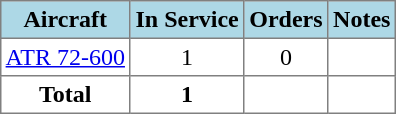<table class="toccolours" border="1" cellpadding="3" style="border-collapse:collapse;margin:auto;text-align:center;">
<tr style="background:lightblue;">
<th>Aircraft</th>
<th>In Service</th>
<th>Orders</th>
<th>Notes</th>
</tr>
<tr>
<td><a href='#'>ATR 72-600</a></td>
<td>1</td>
<td>0</td>
<td></td>
</tr>
<tr>
<td><strong>Total</strong></td>
<th>1</th>
<th></th>
<td></td>
</tr>
</table>
